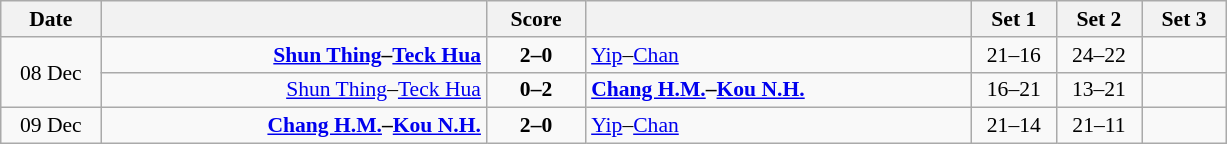<table class="wikitable" style="text-align: center; font-size:90% ">
<tr>
<th width="60">Date</th>
<th align="right" width="250"></th>
<th width="60">Score</th>
<th align="left" width="250"></th>
<th width="50">Set 1</th>
<th width="50">Set 2</th>
<th width="50">Set 3</th>
</tr>
<tr>
<td rowspan=2>08 Dec</td>
<td align=right><strong><a href='#'>Shun Thing</a>–<a href='#'>Teck Hua</a> </strong></td>
<td align=center><strong>2–0</strong></td>
<td align=left> <a href='#'>Yip</a>–<a href='#'>Chan</a></td>
<td>21–16</td>
<td>24–22</td>
<td></td>
</tr>
<tr>
<td align=right><a href='#'>Shun Thing</a>–<a href='#'>Teck Hua</a> </td>
<td align=center><strong>0–2</strong></td>
<td align=left><strong> <a href='#'>Chang H.M.</a>–<a href='#'>Kou N.H.</a></strong></td>
<td>16–21</td>
<td>13–21</td>
<td></td>
</tr>
<tr>
<td>09 Dec</td>
<td align=right><strong><a href='#'>Chang H.M.</a>–<a href='#'>Kou N.H.</a> </strong></td>
<td align=center><strong>2–0</strong></td>
<td align=left> <a href='#'>Yip</a>–<a href='#'>Chan</a></td>
<td>21–14</td>
<td>21–11</td>
<td></td>
</tr>
</table>
